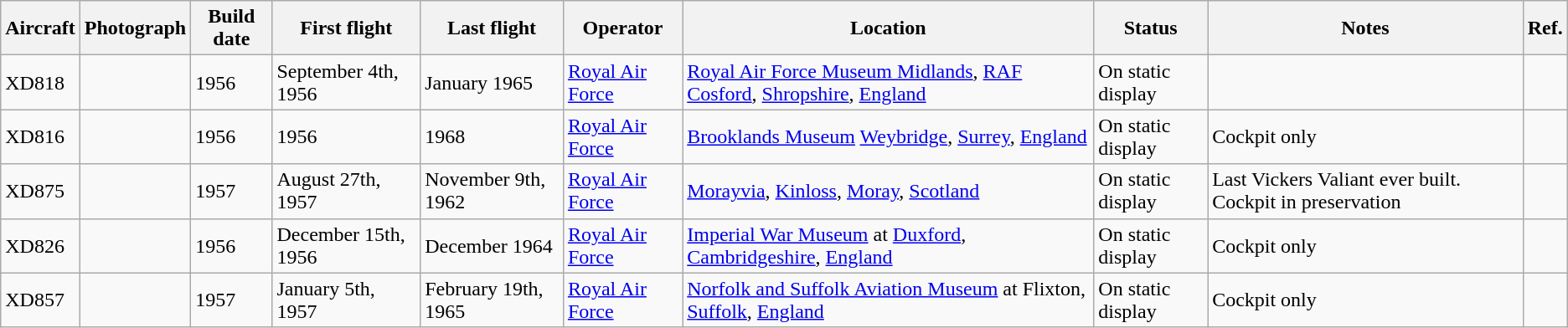<table class="wikitable">
<tr>
<th>Aircraft</th>
<th>Photograph</th>
<th>Build date</th>
<th>First flight</th>
<th>Last flight</th>
<th>Operator</th>
<th>Location</th>
<th>Status</th>
<th>Notes</th>
<th>Ref.</th>
</tr>
<tr>
<td>XD818</td>
<td></td>
<td>1956</td>
<td>September  4th, 1956</td>
<td>January 1965</td>
<td><a href='#'>Royal Air Force</a></td>
<td><a href='#'>Royal Air Force Museum Midlands</a>, <a href='#'>RAF Cosford</a>, <a href='#'>Shropshire</a>, <a href='#'>England</a></td>
<td>On static display</td>
<td></td>
<td></td>
</tr>
<tr>
<td>XD816</td>
<td></td>
<td>1956</td>
<td>1956</td>
<td>1968</td>
<td><a href='#'>Royal Air Force</a></td>
<td><a href='#'>Brooklands Museum</a> <a href='#'>Weybridge</a>, <a href='#'>Surrey</a>, <a href='#'>England</a></td>
<td>On static display</td>
<td>Cockpit only</td>
<td></td>
</tr>
<tr>
<td>XD875</td>
<td></td>
<td>1957</td>
<td>August 27th, 1957</td>
<td>November 9th, 1962</td>
<td><a href='#'>Royal Air Force</a></td>
<td><a href='#'>Morayvia</a>, <a href='#'>Kinloss</a>, <a href='#'>Moray</a>, <a href='#'>Scotland</a></td>
<td>On static display</td>
<td>Last Vickers Valiant ever built. Cockpit in preservation</td>
<td></td>
</tr>
<tr>
<td>XD826</td>
<td></td>
<td>1956</td>
<td>December 15th, 1956</td>
<td>December 1964</td>
<td><a href='#'>Royal Air Force</a></td>
<td><a href='#'>Imperial War Museum</a> at <a href='#'>Duxford</a>, <a href='#'>Cambridgeshire</a>, <a href='#'>England</a></td>
<td>On static display</td>
<td>Cockpit only</td>
<td></td>
</tr>
<tr>
<td>XD857</td>
<td></td>
<td>1957</td>
<td>January 5th, 1957</td>
<td>February 19th, 1965</td>
<td><a href='#'>Royal Air Force</a></td>
<td><a href='#'>Norfolk and Suffolk Aviation Museum</a> at Flixton, <a href='#'>Suffolk</a>, <a href='#'>England</a></td>
<td>On static display</td>
<td>Cockpit only</td>
<td></td>
</tr>
</table>
